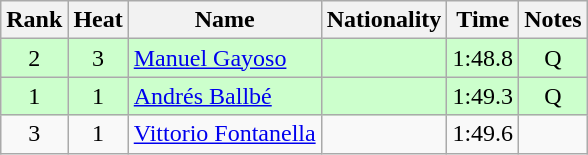<table class="wikitable sortable" style="text-align:center">
<tr>
<th>Rank</th>
<th>Heat</th>
<th>Name</th>
<th>Nationality</th>
<th>Time</th>
<th>Notes</th>
</tr>
<tr bgcolor=ccffcc>
<td>2</td>
<td>3</td>
<td align=left><a href='#'>Manuel Gayoso</a></td>
<td align=left></td>
<td>1:48.8</td>
<td>Q</td>
</tr>
<tr bgcolor=ccffcc>
<td>1</td>
<td>1</td>
<td align=left><a href='#'>Andrés Ballbé</a></td>
<td align=left></td>
<td>1:49.3</td>
<td>Q</td>
</tr>
<tr>
<td>3</td>
<td>1</td>
<td align=left><a href='#'>Vittorio Fontanella</a></td>
<td align=left></td>
<td>1:49.6</td>
<td></td>
</tr>
</table>
